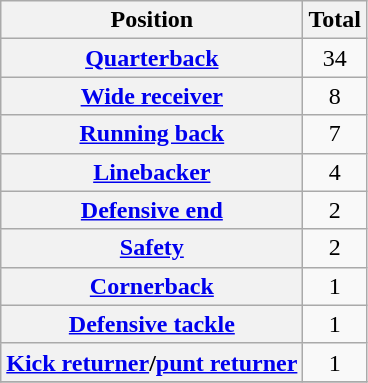<table class="wikitable sortable plainrowheaders" border="1" style="text-align:center">
<tr>
<th scope="col" style="text-align:center;">Position</th>
<th scope="col" style="text-align:center;">Total</th>
</tr>
<tr>
<th scope="row" style="text-align:center;"><a href='#'>Quarterback</a></th>
<td>34</td>
</tr>
<tr>
<th scope="row" style="text-align:center;"><a href='#'>Wide receiver</a></th>
<td>8</td>
</tr>
<tr>
<th scope="row" style="text-align:center;"><a href='#'>Running back</a></th>
<td>7</td>
</tr>
<tr>
<th scope="row" style="text-align:center;"><a href='#'>Linebacker</a></th>
<td>4</td>
</tr>
<tr>
<th scope="row" style="text-align:center;"><a href='#'>Defensive end</a></th>
<td>2</td>
</tr>
<tr>
<th scope="row" style="text-align:center;"><a href='#'>Safety</a></th>
<td>2</td>
</tr>
<tr>
<th scope="row" style="text-align:center;"><a href='#'>Cornerback</a></th>
<td>1</td>
</tr>
<tr>
<th scope="row" style="text-align:center;"><a href='#'>Defensive tackle</a></th>
<td>1</td>
</tr>
<tr>
<th scope="row" style="text-align:center;"><a href='#'>Kick returner</a>/<a href='#'>punt returner</a></th>
<td>1</td>
</tr>
<tr>
</tr>
</table>
